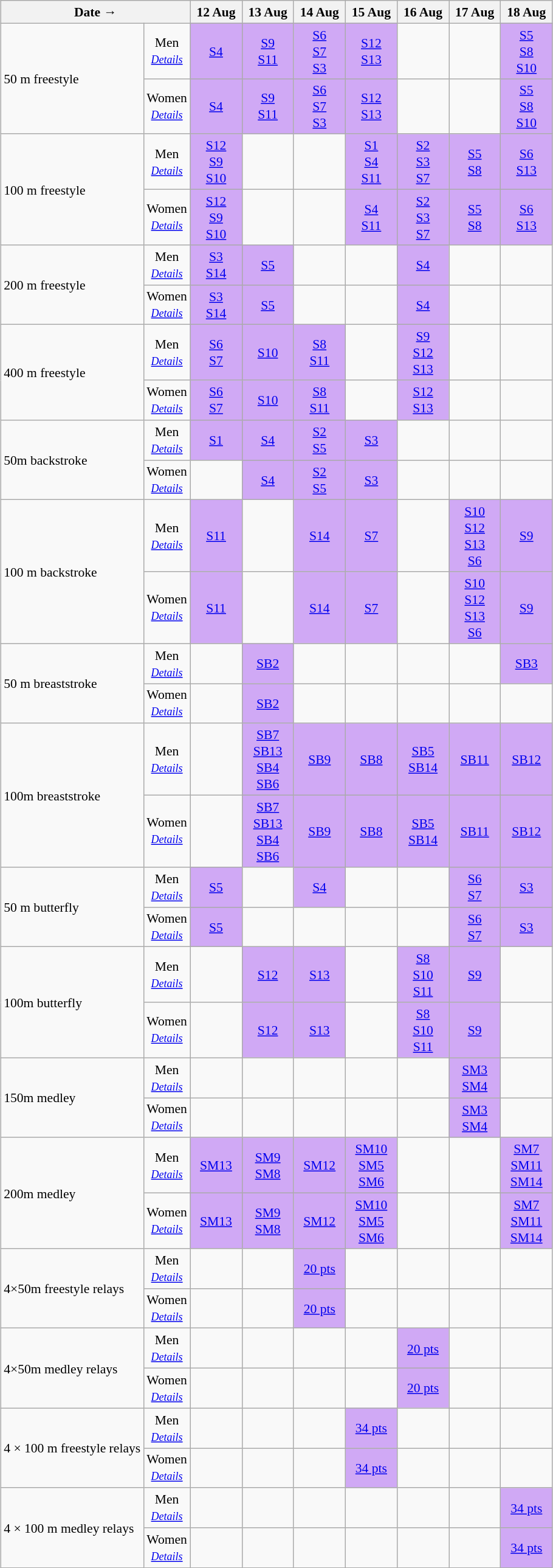<table class="wikitable" style="margin:0.5em auto; font-size:90%; line-height:1.25em;">
<tr align="center">
<th colspan="2">Date →</th>
<th width="50px">12 Aug</th>
<th width="50px">13 Aug</th>
<th width="50px">14 Aug</th>
<th width="50px">15 Aug</th>
<th width="50px">16 Aug</th>
<th width="50px">17 Aug</th>
<th width="50px">18 Aug</th>
</tr>
<tr align="center">
<td align="left" rowspan="2">50 m freestyle</td>
<td>Men<br><small><em><a href='#'>Details</a></em></small></td>
<td bgcolor="#D0A9F5"><a href='#'>S4</a></td>
<td bgcolor="#D0A9F5"><a href='#'>S9</a><br><a href='#'>S11</a></td>
<td bgcolor="#D0A9F5"><a href='#'>S6</a><br><a href='#'>S7</a><br><a href='#'>S3</a></td>
<td bgcolor="#D0A9F5"><a href='#'>S12</a><br><a href='#'>S13</a></td>
<td></td>
<td></td>
<td bgcolor="#D0A9F5"><a href='#'>S5</a><br><a href='#'>S8</a><br><a href='#'>S10</a></td>
</tr>
<tr align="center">
<td>Women<br><small><em><a href='#'>Details</a></em></small></td>
<td bgcolor="#D0A9F5"><a href='#'>S4</a></td>
<td bgcolor="#D0A9F5"><a href='#'>S9</a><br><a href='#'>S11</a></td>
<td bgcolor="#D0A9F5"><a href='#'>S6</a><br><a href='#'>S7</a><br><a href='#'>S3</a></td>
<td bgcolor="#D0A9F5"><a href='#'>S12</a><br><a href='#'>S13</a></td>
<td></td>
<td></td>
<td bgcolor="#D0A9F5"><a href='#'>S5</a><br><a href='#'>S8</a><br><a href='#'>S10</a></td>
</tr>
<tr align="center">
<td align="left" rowspan="2">100 m freestyle</td>
<td>Men<br><small><em><a href='#'>Details</a></em></small></td>
<td bgcolor="#D0A9F5"><a href='#'>S12</a><br><a href='#'>S9</a><br><a href='#'>S10</a></td>
<td></td>
<td></td>
<td bgcolor="#D0A9F5"><a href='#'>S1</a><br><a href='#'>S4</a><br><a href='#'>S11</a></td>
<td bgcolor="#D0A9F5"><a href='#'>S2</a><br><a href='#'>S3</a><br><a href='#'>S7</a></td>
<td bgcolor="#D0A9F5"><a href='#'>S5</a><br><a href='#'>S8</a></td>
<td bgcolor="#D0A9F5"><a href='#'>S6</a><br><a href='#'>S13</a></td>
</tr>
<tr align="center">
<td>Women<br><small><em><a href='#'>Details</a></em></small></td>
<td bgcolor="#D0A9F5"><a href='#'>S12</a><br><a href='#'>S9</a><br><a href='#'>S10</a></td>
<td></td>
<td></td>
<td bgcolor="#D0A9F5"><a href='#'>S4</a><br><a href='#'>S11</a></td>
<td bgcolor="#D0A9F5"><a href='#'>S2</a><br><a href='#'>S3</a><br><a href='#'>S7</a></td>
<td bgcolor="#D0A9F5"><a href='#'>S5</a><br><a href='#'>S8</a></td>
<td bgcolor="#D0A9F5"><a href='#'>S6</a><br><a href='#'>S13</a></td>
</tr>
<tr align="center">
<td align="left" rowspan="2">200 m freestyle</td>
<td>Men<br><small><em><a href='#'>Details</a></em></small></td>
<td bgcolor="#D0A9F5"><a href='#'>S3</a><br><a href='#'>S14</a></td>
<td bgcolor="#D0A9F5"><a href='#'>S5</a></td>
<td></td>
<td></td>
<td bgcolor="#D0A9F5"><a href='#'>S4</a></td>
<td></td>
<td></td>
</tr>
<tr align="center">
<td>Women<br><small><em><a href='#'>Details</a></em></small></td>
<td bgcolor="#D0A9F5"><a href='#'>S3</a><br><a href='#'>S14</a></td>
<td bgcolor="#D0A9F5"><a href='#'>S5</a></td>
<td></td>
<td></td>
<td bgcolor="#D0A9F5"><a href='#'>S4</a></td>
<td></td>
<td></td>
</tr>
<tr align="center">
<td align="left" rowspan="2">400 m freestyle</td>
<td>Men<br><small><em><a href='#'>Details</a></em></small></td>
<td bgcolor="#D0A9F5"><a href='#'>S6</a><br><a href='#'>S7</a></td>
<td bgcolor="#D0A9F5"><a href='#'>S10</a></td>
<td bgcolor="#D0A9F5"><a href='#'>S8</a><br><a href='#'>S11</a></td>
<td></td>
<td bgcolor="#D0A9F5"><a href='#'>S9</a><br><a href='#'>S12</a><br><a href='#'>S13</a></td>
<td></td>
<td></td>
</tr>
<tr align="center">
<td>Women<br><small><em><a href='#'>Details</a></em></small></td>
<td bgcolor="#D0A9F5"><a href='#'>S6</a><br><a href='#'>S7</a></td>
<td bgcolor="#D0A9F5"><a href='#'>S10</a></td>
<td bgcolor="#D0A9F5"><a href='#'>S8</a><br><a href='#'>S11</a></td>
<td></td>
<td bgcolor="#D0A9F5"><a href='#'>S12</a><br><a href='#'>S13</a></td>
<td></td>
<td></td>
</tr>
<tr align="center">
<td align="left" rowspan="2">50m backstroke</td>
<td>Men<br><small><em><a href='#'>Details</a></em></small></td>
<td bgcolor="#D0A9F5"><a href='#'>S1</a></td>
<td bgcolor="#D0A9F5"><a href='#'>S4</a></td>
<td bgcolor="#D0A9F5"><a href='#'>S2</a><br><a href='#'>S5</a></td>
<td bgcolor="#D0A9F5"><a href='#'>S3</a></td>
<td></td>
<td></td>
<td></td>
</tr>
<tr align="center">
<td>Women<br><small><em><a href='#'>Details</a></em></small></td>
<td></td>
<td bgcolor="#D0A9F5"><a href='#'>S4</a></td>
<td bgcolor="#D0A9F5"><a href='#'>S2</a><br><a href='#'>S5</a></td>
<td bgcolor="#D0A9F5"><a href='#'>S3</a></td>
<td></td>
<td></td>
<td></td>
</tr>
<tr align="center">
<td align="left" rowspan="2">100 m backstroke</td>
<td>Men<br><small><em><a href='#'>Details</a></em></small></td>
<td bgcolor="#D0A9F5"><a href='#'>S11</a></td>
<td></td>
<td bgcolor="#D0A9F5"><a href='#'>S14</a></td>
<td bgcolor="#D0A9F5"><a href='#'>S7</a></td>
<td></td>
<td bgcolor="#D0A9F5"><a href='#'>S10</a><br><a href='#'>S12</a><br><a href='#'>S13</a><br><a href='#'>S6</a></td>
<td bgcolor="#D0A9F5"><a href='#'>S9</a></td>
</tr>
<tr align="center">
<td>Women<br><small><em><a href='#'>Details</a></em></small></td>
<td bgcolor="#D0A9F5"><a href='#'>S11</a></td>
<td></td>
<td bgcolor="#D0A9F5"><a href='#'>S14</a></td>
<td bgcolor="#D0A9F5"><a href='#'>S7</a></td>
<td></td>
<td bgcolor="#D0A9F5"><a href='#'>S10</a><br><a href='#'>S12</a><br><a href='#'>S13</a><br><a href='#'>S6</a></td>
<td bgcolor="#D0A9F5"><a href='#'>S9</a></td>
</tr>
<tr align="center">
<td align="left" rowspan="2">50 m breaststroke</td>
<td>Men<br><small><em><a href='#'>Details</a></em></small></td>
<td></td>
<td bgcolor="#D0A9F5"><a href='#'>SB2</a></td>
<td></td>
<td></td>
<td></td>
<td></td>
<td bgcolor="#D0A9F5"><a href='#'>SB3</a></td>
</tr>
<tr align="center">
<td>Women<br><small><em><a href='#'>Details</a></em></small></td>
<td></td>
<td bgcolor="#D0A9F5"><a href='#'>SB2</a></td>
<td></td>
<td></td>
<td></td>
<td></td>
<td></td>
</tr>
<tr align="center">
<td align="left" rowspan="2">100m breaststroke</td>
<td>Men<br><small><em><a href='#'>Details</a></em></small></td>
<td></td>
<td bgcolor="#D0A9F5"><a href='#'>SB7</a><br><a href='#'>SB13</a><br><a href='#'>SB4</a><br><a href='#'>SB6</a></td>
<td bgcolor="#D0A9F5"><a href='#'>SB9</a></td>
<td bgcolor="#D0A9F5"><a href='#'>SB8</a></td>
<td bgcolor="#D0A9F5"><a href='#'>SB5</a><br><a href='#'>SB14</a></td>
<td bgcolor="#D0A9F5"><a href='#'>SB11</a></td>
<td bgcolor="#D0A9F5"><a href='#'>SB12</a></td>
</tr>
<tr align="center">
<td>Women<br><small><em><a href='#'>Details</a></em></small></td>
<td></td>
<td bgcolor="#D0A9F5"><a href='#'>SB7</a><br><a href='#'>SB13</a><br><a href='#'>SB4</a><br><a href='#'>SB6</a></td>
<td bgcolor="#D0A9F5"><a href='#'>SB9</a></td>
<td bgcolor="#D0A9F5"><a href='#'>SB8</a></td>
<td bgcolor="#D0A9F5"><a href='#'>SB5</a><br><a href='#'>SB14</a></td>
<td bgcolor="#D0A9F5"><a href='#'>SB11</a></td>
<td bgcolor="#D0A9F5"><a href='#'>SB12</a></td>
</tr>
<tr align="center">
<td align="left" rowspan="2">50 m butterfly</td>
<td>Men<br><small><em><a href='#'>Details</a></em></small></td>
<td bgcolor="#D0A9F5"><a href='#'>S5</a></td>
<td></td>
<td bgcolor="#D0A9F5"><a href='#'>S4</a></td>
<td></td>
<td></td>
<td bgcolor="#D0A9F5"><a href='#'>S6</a><br><a href='#'>S7</a></td>
<td bgcolor="#D0A9F5"><a href='#'>S3</a></td>
</tr>
<tr align="center">
<td>Women<br><small><em><a href='#'>Details</a></em></small></td>
<td bgcolor="#D0A9F5"><a href='#'>S5</a></td>
<td></td>
<td></td>
<td></td>
<td></td>
<td bgcolor="#D0A9F5"><a href='#'>S6</a><br><a href='#'>S7</a></td>
<td bgcolor="#D0A9F5"><a href='#'>S3</a></td>
</tr>
<tr align="center">
<td align="left" rowspan="2">100m butterfly</td>
<td>Men<br><small><em><a href='#'>Details</a></em></small></td>
<td></td>
<td bgcolor="#D0A9F5"><a href='#'>S12</a></td>
<td bgcolor="#D0A9F5"><a href='#'>S13</a></td>
<td></td>
<td bgcolor="#D0A9F5"><a href='#'>S8</a><br><a href='#'>S10</a><br><a href='#'>S11</a></td>
<td bgcolor="#D0A9F5"><a href='#'>S9</a></td>
<td></td>
</tr>
<tr align="center">
<td>Women<br><small><em><a href='#'>Details</a></em></small></td>
<td></td>
<td bgcolor="#D0A9F5"><a href='#'>S12</a></td>
<td bgcolor="#D0A9F5"><a href='#'>S13</a></td>
<td></td>
<td bgcolor="#D0A9F5"><a href='#'>S8</a><br><a href='#'>S10</a><br><a href='#'>S11</a></td>
<td bgcolor="#D0A9F5"><a href='#'>S9</a></td>
<td></td>
</tr>
<tr align="center">
<td align="left" rowspan="2">150m medley</td>
<td>Men<br><small><em><a href='#'>Details</a></em></small></td>
<td></td>
<td></td>
<td></td>
<td></td>
<td></td>
<td bgcolor="#D0A9F5"><a href='#'>SM3</a><br><a href='#'>SM4</a></td>
<td></td>
</tr>
<tr align="center">
<td>Women<br><small><em><a href='#'>Details</a></em></small></td>
<td></td>
<td></td>
<td></td>
<td></td>
<td></td>
<td bgcolor="#D0A9F5"><a href='#'>SM3</a><br><a href='#'>SM4</a></td>
<td></td>
</tr>
<tr align="center">
<td align="left" rowspan="2">200m medley</td>
<td>Men<br><small><em><a href='#'>Details</a></em></small></td>
<td bgcolor="#D0A9F5"><a href='#'>SM13</a></td>
<td bgcolor="#D0A9F5"><a href='#'>SM9</a><br><a href='#'>SM8</a></td>
<td bgcolor="#D0A9F5"><a href='#'>SM12</a></td>
<td bgcolor="#D0A9F5"><a href='#'>SM10</a><br><a href='#'>SM5</a><br><a href='#'>SM6</a></td>
<td></td>
<td></td>
<td bgcolor="#D0A9F5"><a href='#'>SM7</a><br><a href='#'>SM11</a><br><a href='#'>SM14</a></td>
</tr>
<tr align="center">
<td>Women<br><small><em><a href='#'>Details</a></em></small></td>
<td bgcolor="#D0A9F5"><a href='#'>SM13</a></td>
<td bgcolor="#D0A9F5"><a href='#'>SM9</a><br><a href='#'>SM8</a></td>
<td bgcolor="#D0A9F5"><a href='#'>SM12</a></td>
<td bgcolor="#D0A9F5"><a href='#'>SM10</a><br><a href='#'>SM5</a><br><a href='#'>SM6</a></td>
<td></td>
<td></td>
<td bgcolor="#D0A9F5"><a href='#'>SM7</a><br><a href='#'>SM11</a><br><a href='#'>SM14</a></td>
</tr>
<tr align="center">
<td align="left" rowspan="2">4×50m freestyle relays</td>
<td>Men<br><small><em><a href='#'>Details</a></em></small></td>
<td></td>
<td></td>
<td bgcolor="#D0A9F5"><a href='#'>20 pts</a></td>
<td></td>
<td></td>
<td></td>
<td></td>
</tr>
<tr align="center">
<td>Women<br><small><em><a href='#'>Details</a></em></small></td>
<td></td>
<td></td>
<td bgcolor="#D0A9F5"><a href='#'>20 pts</a></td>
<td></td>
<td></td>
<td></td>
<td></td>
</tr>
<tr align="center">
<td align="left" rowspan="2">4×50m medley relays</td>
<td>Men<br><small><em><a href='#'>Details</a></em></small></td>
<td></td>
<td></td>
<td></td>
<td></td>
<td bgcolor="#D0A9F5"><a href='#'>20 pts</a></td>
<td></td>
<td></td>
</tr>
<tr align="center">
<td>Women<br><small><em><a href='#'>Details</a></em></small></td>
<td></td>
<td></td>
<td></td>
<td></td>
<td bgcolor="#D0A9F5"><a href='#'>20 pts</a></td>
<td></td>
<td></td>
</tr>
<tr align="center">
<td align="left" rowspan="2">4 × 100 m freestyle relays</td>
<td>Men<br><small><em><a href='#'>Details</a></em></small></td>
<td></td>
<td></td>
<td></td>
<td bgcolor="#D0A9F5"><a href='#'>34 pts</a></td>
<td></td>
<td></td>
<td></td>
</tr>
<tr align="center">
<td>Women<br><small><em><a href='#'>Details</a></em></small></td>
<td></td>
<td></td>
<td></td>
<td bgcolor="#D0A9F5"><a href='#'>34 pts</a></td>
<td></td>
<td></td>
<td></td>
</tr>
<tr align="center">
<td align="left" rowspan="2">4 × 100 m medley relays</td>
<td>Men<br><small><em><a href='#'>Details</a></em></small></td>
<td></td>
<td></td>
<td></td>
<td></td>
<td></td>
<td></td>
<td bgcolor="#D0A9F5"><a href='#'>34 pts</a></td>
</tr>
<tr align="center">
<td>Women<br><small><em><a href='#'>Details</a></em></small></td>
<td></td>
<td></td>
<td></td>
<td></td>
<td></td>
<td></td>
<td bgcolor="#D0A9F5"><a href='#'>34 pts</a></td>
</tr>
</table>
